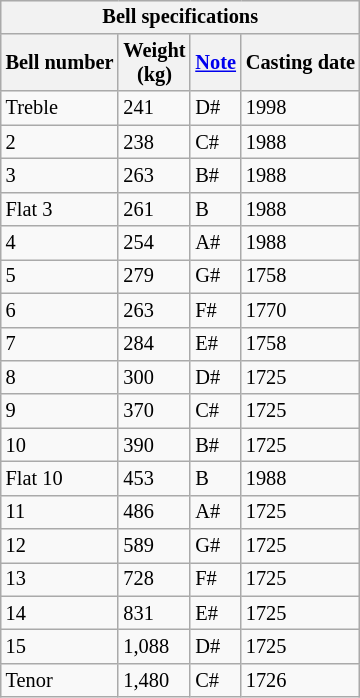<table class="wikitable" align=right style="font-size: 85%; ">
<tr bgcolor=#efefef>
<th colspan=4>Bell specifications</th>
</tr>
<tr>
<th>Bell number</th>
<th>Weight<br>(kg)</th>
<th><a href='#'>Note</a></th>
<th>Casting date</th>
</tr>
<tr>
<td>Treble</td>
<td>241</td>
<td>D#</td>
<td>1998</td>
</tr>
<tr>
<td>2</td>
<td>238</td>
<td>C#</td>
<td>1988</td>
</tr>
<tr>
<td>3</td>
<td>263</td>
<td>B#</td>
<td>1988</td>
</tr>
<tr>
<td>Flat 3</td>
<td>261</td>
<td>B</td>
<td>1988</td>
</tr>
<tr>
<td>4</td>
<td>254</td>
<td>A#</td>
<td>1988</td>
</tr>
<tr>
<td>5</td>
<td>279</td>
<td>G#</td>
<td>1758</td>
</tr>
<tr>
<td>6</td>
<td>263</td>
<td>F#</td>
<td>1770</td>
</tr>
<tr>
<td>7</td>
<td>284</td>
<td>E#</td>
<td>1758</td>
</tr>
<tr>
<td>8</td>
<td>300</td>
<td>D#</td>
<td>1725</td>
</tr>
<tr>
<td>9</td>
<td>370</td>
<td>C#</td>
<td>1725</td>
</tr>
<tr>
<td>10</td>
<td>390</td>
<td>B#</td>
<td>1725</td>
</tr>
<tr>
<td>Flat 10</td>
<td>453</td>
<td>B</td>
<td>1988</td>
</tr>
<tr>
<td>11</td>
<td>486</td>
<td>A#</td>
<td>1725</td>
</tr>
<tr>
<td>12</td>
<td>589</td>
<td>G#</td>
<td>1725</td>
</tr>
<tr>
<td>13</td>
<td>728</td>
<td>F#</td>
<td>1725</td>
</tr>
<tr>
<td>14</td>
<td>831</td>
<td>E#</td>
<td>1725</td>
</tr>
<tr>
<td>15</td>
<td>1,088</td>
<td>D#</td>
<td>1725</td>
</tr>
<tr>
<td>Tenor</td>
<td>1,480</td>
<td>C#</td>
<td>1726</td>
</tr>
</table>
